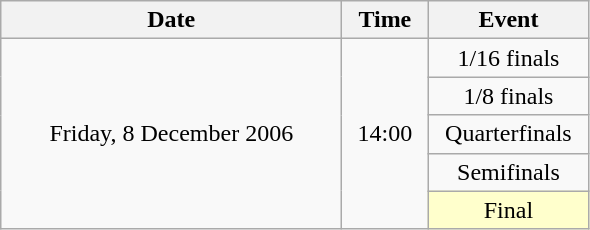<table class = "wikitable" style="text-align:center;">
<tr>
<th width=220>Date</th>
<th width=50>Time</th>
<th width=100>Event</th>
</tr>
<tr>
<td rowspan=5>Friday, 8 December 2006</td>
<td rowspan=5>14:00</td>
<td>1/16 finals</td>
</tr>
<tr>
<td>1/8 finals</td>
</tr>
<tr>
<td>Quarterfinals</td>
</tr>
<tr>
<td>Semifinals</td>
</tr>
<tr>
<td bgcolor=ffffcc>Final</td>
</tr>
</table>
